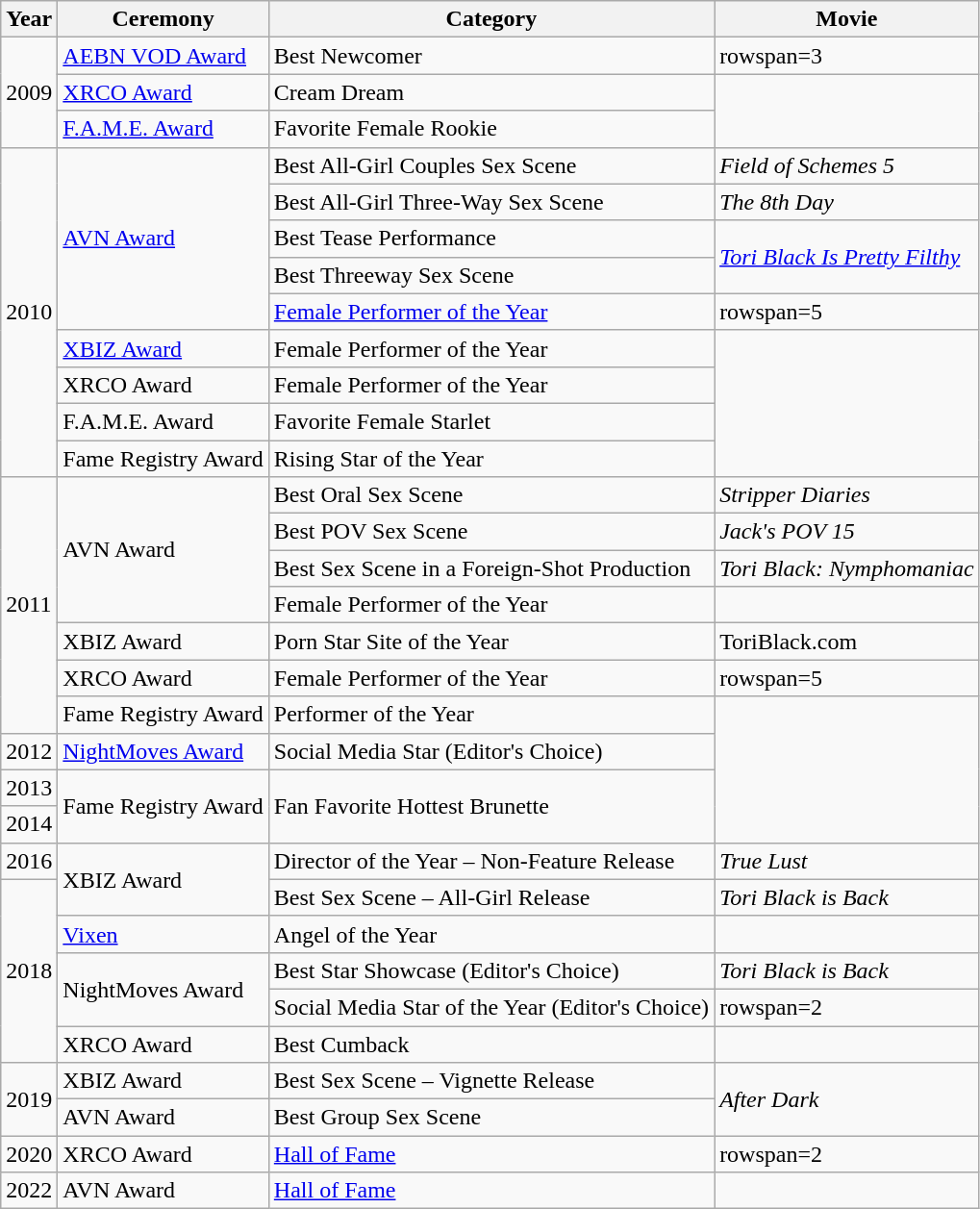<table class="wikitable">
<tr>
<th>Year</th>
<th>Ceremony</th>
<th>Category</th>
<th>Movie</th>
</tr>
<tr>
<td rowspan=3>2009</td>
<td><a href='#'>AEBN VOD Award</a></td>
<td>Best Newcomer</td>
<td>rowspan=3</td>
</tr>
<tr>
<td><a href='#'>XRCO Award</a></td>
<td>Cream Dream</td>
</tr>
<tr>
<td><a href='#'>F.A.M.E. Award</a></td>
<td>Favorite Female Rookie</td>
</tr>
<tr>
<td rowspan=9>2010</td>
<td rowspan=5><a href='#'>AVN Award</a></td>
<td>Best All-Girl Couples Sex Scene</td>
<td><em>Field of Schemes 5</em></td>
</tr>
<tr>
<td>Best All-Girl Three-Way Sex Scene</td>
<td><em>The 8th Day</em></td>
</tr>
<tr>
<td>Best Tease Performance</td>
<td rowspan=2><em><a href='#'>Tori Black Is Pretty Filthy</a></em></td>
</tr>
<tr>
<td>Best Threeway Sex Scene</td>
</tr>
<tr>
<td><a href='#'>Female Performer of the Year</a></td>
<td>rowspan=5</td>
</tr>
<tr>
<td><a href='#'>XBIZ Award</a></td>
<td>Female Performer of the Year</td>
</tr>
<tr>
<td>XRCO Award</td>
<td>Female Performer of the Year</td>
</tr>
<tr>
<td>F.A.M.E. Award</td>
<td>Favorite Female Starlet</td>
</tr>
<tr>
<td>Fame Registry Award</td>
<td>Rising Star of the Year</td>
</tr>
<tr>
<td rowspan=7>2011</td>
<td rowspan=4>AVN Award</td>
<td>Best Oral Sex Scene</td>
<td><em>Stripper Diaries</em></td>
</tr>
<tr>
<td>Best POV Sex Scene</td>
<td><em>Jack's POV 15</em></td>
</tr>
<tr>
<td>Best Sex Scene in a Foreign-Shot Production</td>
<td><em>Tori Black: Nymphomaniac</em></td>
</tr>
<tr>
<td>Female Performer of the Year</td>
<td></td>
</tr>
<tr>
<td>XBIZ Award</td>
<td>Porn Star Site of the Year</td>
<td>ToriBlack.com</td>
</tr>
<tr>
<td>XRCO Award</td>
<td>Female Performer of the Year</td>
<td>rowspan=5 </td>
</tr>
<tr>
<td>Fame Registry Award</td>
<td>Performer of the Year</td>
</tr>
<tr>
<td>2012</td>
<td><a href='#'>NightMoves Award</a></td>
<td>Social Media Star (Editor's Choice)</td>
</tr>
<tr>
<td>2013</td>
<td rowspan=2>Fame Registry Award</td>
<td rowspan=2>Fan Favorite Hottest Brunette</td>
</tr>
<tr>
<td>2014</td>
</tr>
<tr>
<td>2016</td>
<td rowspan=2>XBIZ Award</td>
<td>Director of the Year – Non-Feature Release</td>
<td><em>True Lust</em></td>
</tr>
<tr>
<td rowspan="5">2018</td>
<td>Best Sex Scene – All-Girl Release</td>
<td><em>Tori Black is Back</em></td>
</tr>
<tr>
<td><a href='#'>Vixen</a></td>
<td>Angel of the Year</td>
<td></td>
</tr>
<tr>
<td rowspan=2>NightMoves Award</td>
<td>Best Star Showcase (Editor's Choice)</td>
<td><em>Tori Black is Back</em></td>
</tr>
<tr>
<td>Social Media Star of the Year (Editor's Choice)</td>
<td>rowspan=2</td>
</tr>
<tr>
<td>XRCO Award</td>
<td>Best Cumback</td>
</tr>
<tr>
<td rowspan="2">2019</td>
<td>XBIZ Award</td>
<td>Best Sex Scene – Vignette Release</td>
<td rowspan=2><em>After Dark</em></td>
</tr>
<tr>
<td>AVN Award</td>
<td>Best Group Sex Scene</td>
</tr>
<tr>
<td>2020</td>
<td>XRCO Award</td>
<td><a href='#'>Hall of Fame</a></td>
<td>rowspan=2</td>
</tr>
<tr>
<td>2022</td>
<td>AVN Award</td>
<td><a href='#'>Hall of Fame</a></td>
</tr>
</table>
